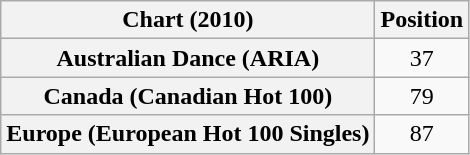<table class="wikitable plainrowheaders sortable" style="text-align:center">
<tr>
<th scope="col">Chart (2010)</th>
<th scope="col">Position</th>
</tr>
<tr>
<th scope="row">Australian Dance (ARIA)</th>
<td>37</td>
</tr>
<tr>
<th scope="row">Canada (Canadian Hot 100)</th>
<td>79</td>
</tr>
<tr>
<th scope="row">Europe (European Hot 100 Singles)</th>
<td>87</td>
</tr>
</table>
